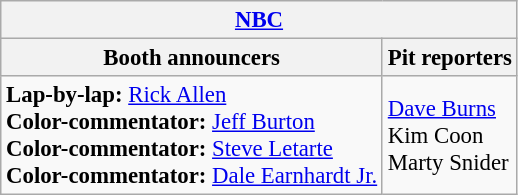<table class="wikitable" style="font-size: 95%">
<tr>
<th colspan="2"><a href='#'>NBC</a></th>
</tr>
<tr>
<th>Booth announcers</th>
<th>Pit reporters</th>
</tr>
<tr>
<td><strong>Lap-by-lap:</strong> <a href='#'>Rick Allen</a><br><strong>Color-commentator:</strong> <a href='#'>Jeff Burton</a><br><strong>Color-commentator:</strong> <a href='#'>Steve Letarte</a><br><strong>Color-commentator:</strong> <a href='#'>Dale Earnhardt Jr.</a></td>
<td><a href='#'>Dave Burns</a><br>Kim Coon<br>Marty Snider</td>
</tr>
</table>
